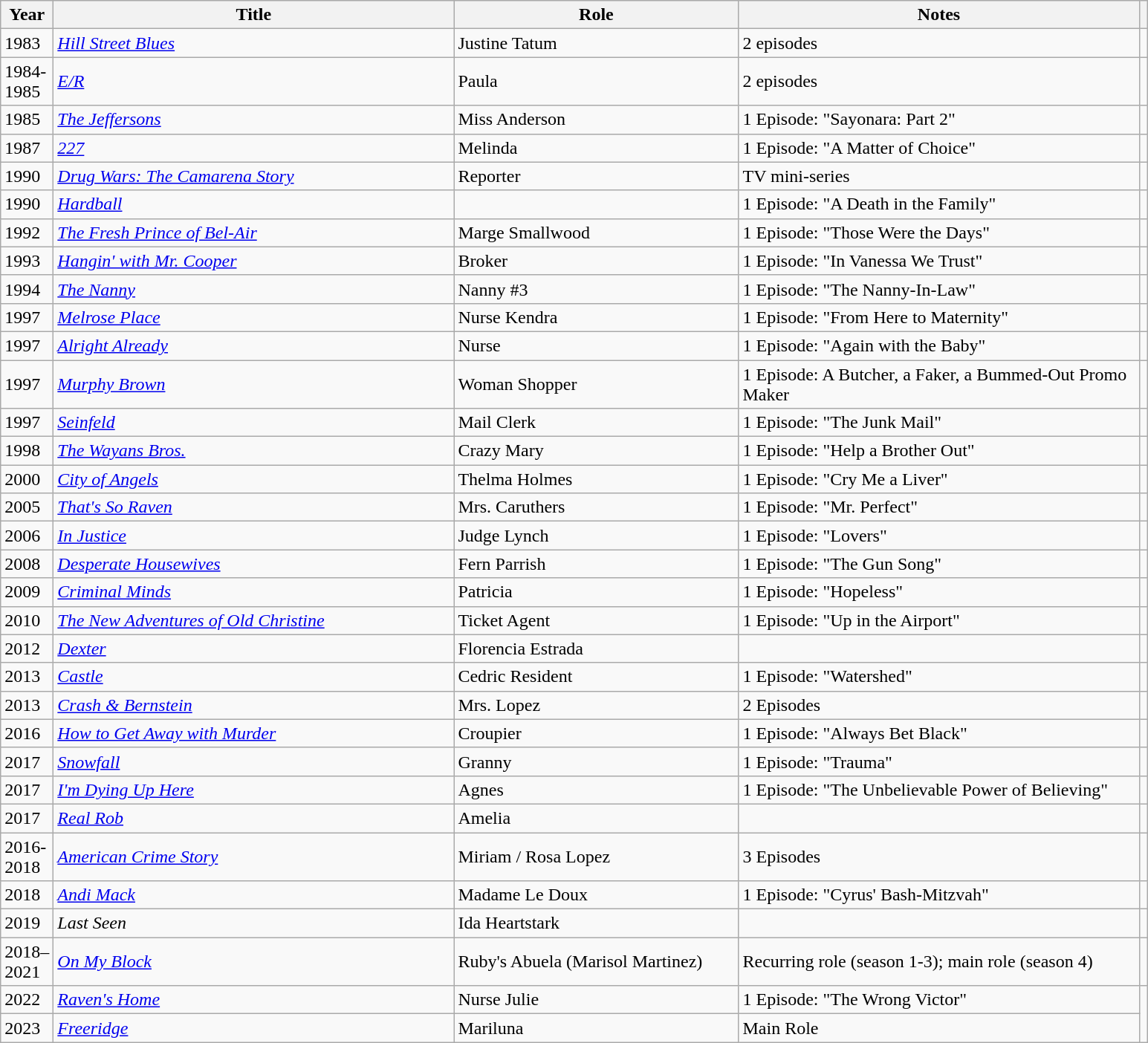<table class="wikitable sortable">
<tr>
<th scope="col" style="width:1em;">Year</th>
<th scope="col" style="width:22em;">Title</th>
<th scope="col" style="width:15.5em;">Role</th>
<th scope="col" style="width:22em;">Notes</th>
<th scope="col" class="unsortable"></th>
</tr>
<tr>
<td>1983</td>
<td><em><a href='#'>Hill Street Blues</a></em></td>
<td>Justine Tatum</td>
<td>2 episodes</td>
<td></td>
</tr>
<tr>
<td>1984-1985</td>
<td><em><a href='#'>E/R</a></em></td>
<td>Paula</td>
<td>2 episodes</td>
<td></td>
</tr>
<tr>
<td>1985</td>
<td><em><a href='#'>The Jeffersons</a></em></td>
<td>Miss Anderson</td>
<td>1 Episode: "Sayonara: Part 2"</td>
<td></td>
</tr>
<tr>
<td>1987</td>
<td><em><a href='#'>227</a></em></td>
<td>Melinda</td>
<td>1 Episode: "A Matter of Choice"</td>
<td></td>
</tr>
<tr>
<td>1990</td>
<td><em><a href='#'>Drug Wars: The Camarena Story</a></em></td>
<td>Reporter</td>
<td>TV mini-series</td>
<td></td>
</tr>
<tr>
<td>1990</td>
<td><em><a href='#'>Hardball</a></em></td>
<td></td>
<td>1 Episode: "A Death in the Family"</td>
<td></td>
</tr>
<tr>
<td>1992</td>
<td><em><a href='#'>The Fresh Prince of Bel-Air</a></em></td>
<td>Marge Smallwood</td>
<td>1 Episode: "Those Were the Days"</td>
<td></td>
</tr>
<tr>
<td>1993</td>
<td><em><a href='#'>Hangin' with Mr. Cooper</a></em></td>
<td>Broker</td>
<td>1 Episode: "In Vanessa We Trust"</td>
<td></td>
</tr>
<tr>
<td>1994</td>
<td><em><a href='#'>The Nanny</a></em></td>
<td>Nanny #3</td>
<td>1 Episode: "The Nanny-In-Law"</td>
<td></td>
</tr>
<tr>
<td>1997</td>
<td><em><a href='#'>Melrose Place</a></em></td>
<td>Nurse Kendra</td>
<td>1 Episode: "From Here to Maternity"</td>
<td></td>
</tr>
<tr>
<td>1997</td>
<td><em><a href='#'>Alright Already</a></em></td>
<td>Nurse</td>
<td>1 Episode: "Again with the Baby"</td>
<td></td>
</tr>
<tr>
<td>1997</td>
<td><em><a href='#'>Murphy Brown</a></em></td>
<td>Woman Shopper</td>
<td>1 Episode: A Butcher, a Faker, a Bummed-Out Promo Maker</td>
<td></td>
</tr>
<tr>
<td>1997</td>
<td><em><a href='#'>Seinfeld</a></em></td>
<td>Mail Clerk</td>
<td>1 Episode: "The Junk Mail"</td>
<td></td>
</tr>
<tr>
<td>1998</td>
<td><em><a href='#'>The Wayans Bros.</a></em></td>
<td>Crazy Mary</td>
<td>1 Episode: "Help a Brother Out"</td>
<td></td>
</tr>
<tr>
<td>2000</td>
<td><em><a href='#'>City of Angels</a></em></td>
<td>Thelma Holmes</td>
<td>1 Episode: "Cry Me a Liver"</td>
<td></td>
</tr>
<tr>
<td>2005</td>
<td><em><a href='#'>That's So Raven</a></em></td>
<td>Mrs. Caruthers</td>
<td>1 Episode: "Mr. Perfect"</td>
<td></td>
</tr>
<tr>
<td>2006</td>
<td><em><a href='#'>In Justice</a></em></td>
<td>Judge Lynch</td>
<td>1 Episode: "Lovers"</td>
<td></td>
</tr>
<tr>
<td>2008</td>
<td><em><a href='#'>Desperate Housewives</a></em></td>
<td>Fern Parrish</td>
<td>1 Episode: "The Gun Song"</td>
<td></td>
</tr>
<tr>
<td>2009</td>
<td><em><a href='#'>Criminal Minds</a></em></td>
<td>Patricia</td>
<td>1 Episode: "Hopeless"</td>
<td></td>
</tr>
<tr>
<td>2010</td>
<td><em><a href='#'>The New Adventures of Old Christine</a></em></td>
<td>Ticket Agent</td>
<td>1 Episode: "Up in the Airport"</td>
<td></td>
</tr>
<tr>
<td>2012</td>
<td><em><a href='#'>Dexter</a></em></td>
<td>Florencia Estrada</td>
<td></td>
<td></td>
</tr>
<tr>
<td>2013</td>
<td><em><a href='#'>Castle</a></em></td>
<td>Cedric Resident</td>
<td>1 Episode: "Watershed"</td>
<td></td>
</tr>
<tr>
<td>2013</td>
<td><em><a href='#'>Crash & Bernstein</a></em></td>
<td>Mrs. Lopez</td>
<td>2 Episodes</td>
<td></td>
</tr>
<tr>
<td>2016</td>
<td><em><a href='#'>How to Get Away with Murder</a></em></td>
<td>Croupier</td>
<td>1 Episode: "Always Bet Black"</td>
<td></td>
</tr>
<tr>
<td>2017</td>
<td><em><a href='#'>Snowfall</a></em></td>
<td>Granny</td>
<td>1 Episode: "Trauma"</td>
<td></td>
</tr>
<tr>
<td>2017</td>
<td><em><a href='#'>I'm Dying Up Here</a></em></td>
<td>Agnes</td>
<td>1 Episode: "The Unbelievable Power of Believing"</td>
<td></td>
</tr>
<tr>
<td>2017</td>
<td><em><a href='#'>Real Rob</a></em></td>
<td>Amelia</td>
<td></td>
<td></td>
</tr>
<tr>
<td>2016-2018</td>
<td><em><a href='#'>American Crime Story</a></em></td>
<td>Miriam / Rosa Lopez</td>
<td>3 Episodes</td>
<td></td>
</tr>
<tr>
<td>2018</td>
<td><em><a href='#'>Andi Mack</a></em></td>
<td>Madame Le Doux</td>
<td>1 Episode: "Cyrus' Bash-Mitzvah"</td>
<td></td>
</tr>
<tr>
<td>2019</td>
<td><em>Last Seen</em></td>
<td>Ida Heartstark</td>
<td></td>
<td></td>
</tr>
<tr>
<td>2018–2021</td>
<td><em><a href='#'>On My Block</a></em></td>
<td>Ruby's Abuela (Marisol Martinez)</td>
<td>Recurring role (season 1-3); main role (season 4)</td>
<td></td>
</tr>
<tr>
<td>2022</td>
<td><em><a href='#'>Raven's Home</a></em></td>
<td>Nurse Julie</td>
<td>1 Episode: "The Wrong Victor"</td>
</tr>
<tr>
<td>2023</td>
<td><em><a href='#'>Freeridge</a></em></td>
<td>Mariluna</td>
<td>Main Role</td>
</tr>
</table>
